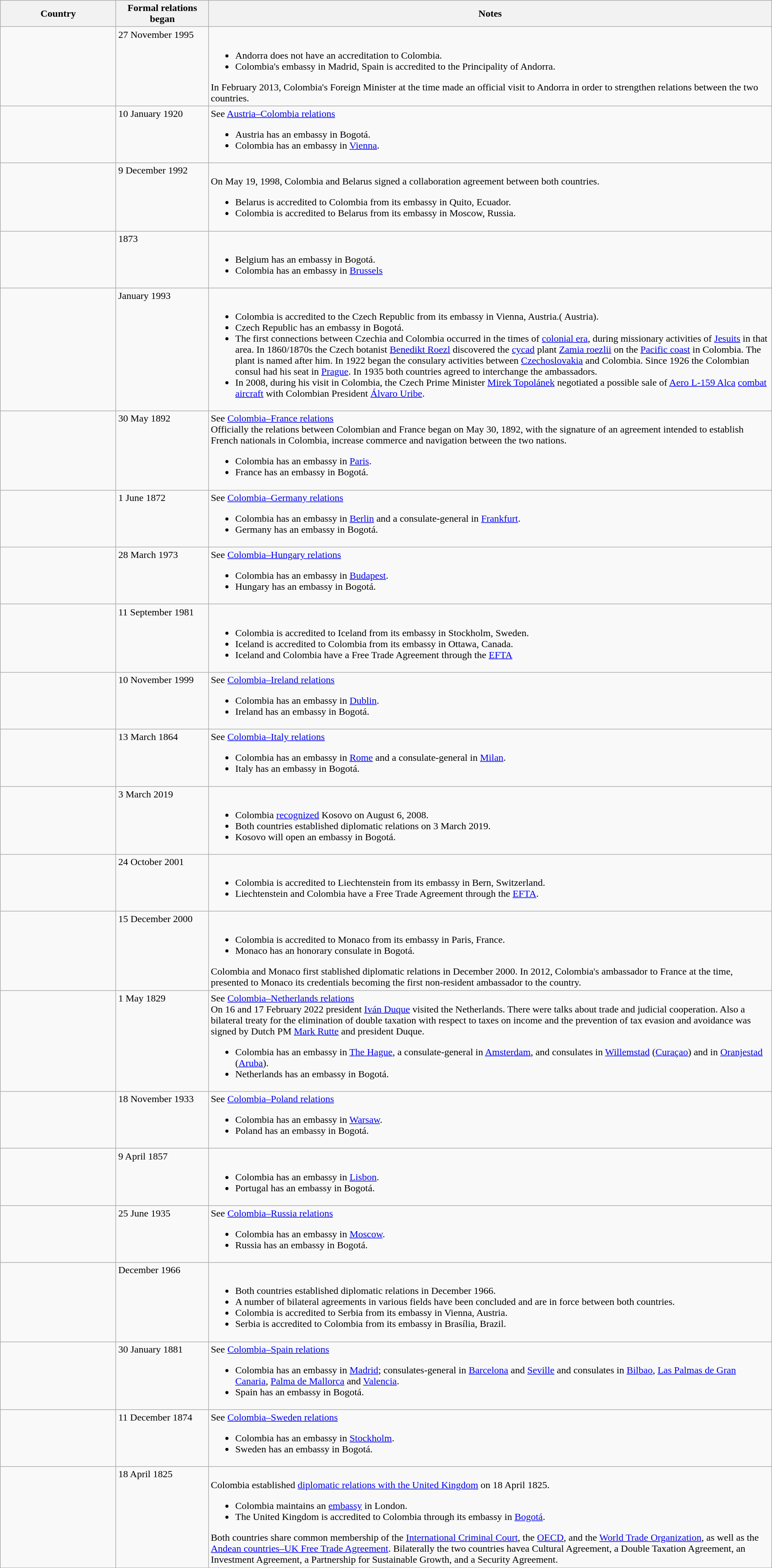<table class="wikitable sortable" style="width:100%; margin:auto;">
<tr>
<th style="width:15%;">Country</th>
<th style="width:12%;">Formal relations began</th>
<th>Notes</th>
</tr>
<tr valign="top">
<td></td>
<td>27 November 1995</td>
<td><br><ul><li>Andorra does not have an accreditation to Colombia.</li><li>Colombia's embassy in Madrid, Spain is accredited to the Principality of Andorra.</li></ul>In February 2013, Colombia's Foreign Minister at the time made an official visit to Andorra in order to strengthen relations between the two countries.</td>
</tr>
<tr valign="top">
<td></td>
<td>10 January 1920</td>
<td>See <a href='#'>Austria–Colombia relations</a><br><ul><li>Austria has an embassy in Bogotá.</li><li>Colombia has an embassy in <a href='#'>Vienna</a>.</li></ul></td>
</tr>
<tr valign="top">
<td></td>
<td>9 December 1992</td>
<td><br>On May 19, 1998, Colombia and Belarus signed a collaboration agreement between both countries.<ul><li>Belarus is accredited to Colombia from its embassy in Quito, Ecuador.</li><li>Colombia is accredited to Belarus from its embassy in Moscow, Russia.</li></ul></td>
</tr>
<tr valign="top">
<td></td>
<td>1873</td>
<td><br><ul><li>Belgium has an embassy in Bogotá.</li><li>Colombia has an embassy in <a href='#'>Brussels</a></li></ul></td>
</tr>
<tr valign="top">
<td></td>
<td>January 1993</td>
<td><br><ul><li>Colombia is accredited to the Czech Republic from its embassy in Vienna, Austria.( Austria).</li><li>Czech Republic has an embassy in Bogotá.</li><li>The first connections between Czechia and Colombia occurred in the times of <a href='#'>colonial era</a>, during missionary activities of <a href='#'>Jesuits</a> in that area. In 1860/1870s the Czech botanist <a href='#'>Benedikt Roezl</a> discovered the <a href='#'>cycad</a> plant <a href='#'>Zamia roezlii</a> on the <a href='#'>Pacific coast</a> in Colombia. The plant is named after him. In 1922 began the consulary activities between <a href='#'>Czechoslovakia</a> and Colombia. Since 1926 the Colombian consul had his seat in <a href='#'>Prague</a>. In 1935 both countries agreed to interchange the ambassadors.</li><li>In 2008, during his visit in Colombia, the Czech Prime Minister <a href='#'>Mirek Topolánek</a> negotiated a possible sale of <a href='#'>Aero L-159 Alca</a> <a href='#'>combat aircraft</a> with Colombian President <a href='#'>Álvaro Uribe</a>.</li></ul></td>
</tr>
<tr valign="top">
<td></td>
<td> 30 May 1892</td>
<td>See <a href='#'>Colombia–France relations</a><br>Officially the relations between Colombian and France began on May 30, 1892, with the signature of an agreement intended to establish French nationals in Colombia, increase commerce and navigation between the two nations.<ul><li>Colombia has an embassy in <a href='#'>Paris</a>.</li><li>France has an embassy in Bogotá.</li></ul></td>
</tr>
<tr valign="top">
<td></td>
<td>1 June 1872</td>
<td>See <a href='#'>Colombia–Germany relations</a><br><ul><li>Colombia has an embassy in <a href='#'>Berlin</a> and a consulate-general in <a href='#'>Frankfurt</a>.</li><li>Germany has an embassy in Bogotá.</li></ul></td>
</tr>
<tr valign="top">
<td></td>
<td>28 March 1973</td>
<td>See <a href='#'>Colombia–Hungary relations</a><br><ul><li>Colombia has an embassy in <a href='#'>Budapest</a>.</li><li>Hungary has an embassy in Bogotá.</li></ul></td>
</tr>
<tr valign="top">
<td></td>
<td>11 September 1981</td>
<td><br><ul><li>Colombia is accredited to Iceland from its embassy in Stockholm, Sweden.</li><li>Iceland is accredited to Colombia from its embassy in Ottawa, Canada.</li><li>Iceland and Colombia have a Free Trade Agreement through the <a href='#'>EFTA</a></li></ul></td>
</tr>
<tr valign="top">
<td></td>
<td>10 November 1999</td>
<td>See <a href='#'>Colombia–Ireland relations</a><br><ul><li>Colombia has an embassy in <a href='#'>Dublin</a>.</li><li>Ireland has an embassy in Bogotá.</li></ul></td>
</tr>
<tr valign="top">
<td></td>
<td>13 March 1864</td>
<td>See <a href='#'>Colombia–Italy relations</a><br><ul><li>Colombia has an embassy in <a href='#'>Rome</a> and a consulate-general in <a href='#'>Milan</a>.</li><li>Italy has an embassy in Bogotá.</li></ul></td>
</tr>
<tr valign="top">
<td></td>
<td>3 March 2019</td>
<td><br><ul><li>Colombia <a href='#'>recognized</a> Kosovo on August 6, 2008.</li><li>Both countries established diplomatic relations on 3 March 2019.</li><li>Kosovo will open an embassy in Bogotá.</li></ul></td>
</tr>
<tr valign="top">
<td></td>
<td>24 October 2001</td>
<td><br><ul><li>Colombia is accredited to Liechtenstein from its embassy in Bern, Switzerland.</li><li>Liechtenstein and Colombia have a Free Trade Agreement through the <a href='#'>EFTA</a>.</li></ul></td>
</tr>
<tr valign="top">
<td></td>
<td>15 December 2000</td>
<td><br><ul><li>Colombia is accredited to Monaco from its embassy in Paris, France.</li><li>Monaco has an honorary consulate in Bogotá.</li></ul>Colombia and Monaco first stablished diplomatic relations in December 2000. In 2012, Colombia's ambassador to France at the time, presented to Monaco its credentials becoming the first non-resident ambassador to the country.</td>
</tr>
<tr valign="top">
<td></td>
<td>1 May 1829</td>
<td>See <a href='#'>Colombia–Netherlands relations</a><br>On 16 and 17 February 2022 president <a href='#'>Iván Duque</a> visited the Netherlands. There were talks about trade and judicial cooperation. Also a bilateral treaty for the elimination of double taxation with respect to taxes on income and the prevention of tax evasion and avoidance was signed by Dutch PM <a href='#'>Mark Rutte</a> and president Duque.<ul><li>Colombia has an embassy in <a href='#'>The Hague</a>, a consulate-general in <a href='#'>Amsterdam</a>, and consulates in <a href='#'>Willemstad</a> (<a href='#'>Curaçao</a>) and in <a href='#'>Oranjestad</a> (<a href='#'>Aruba</a>).</li><li>Netherlands has an embassy in Bogotá.</li></ul></td>
</tr>
<tr valign="top">
<td></td>
<td>18 November 1933</td>
<td>See <a href='#'>Colombia–Poland relations</a><br><ul><li>Colombia has an embassy in <a href='#'>Warsaw</a>.</li><li>Poland has an embassy in Bogotá.</li></ul></td>
</tr>
<tr valign="top">
<td></td>
<td>9 April 1857</td>
<td><br><ul><li>Colombia has an embassy in <a href='#'>Lisbon</a>.</li><li>Portugal has an embassy in Bogotá.</li></ul></td>
</tr>
<tr valign="top">
<td></td>
<td>25 June 1935</td>
<td>See <a href='#'>Colombia–Russia relations</a><br><ul><li>Colombia has an embassy in <a href='#'>Moscow</a>.</li><li>Russia has an embassy in Bogotá.</li></ul></td>
</tr>
<tr valign="top">
<td></td>
<td>December 1966</td>
<td><br><ul><li>Both countries established diplomatic relations in December 1966.</li><li>A number of bilateral agreements in various fields have been concluded and are in force between both countries.</li><li>Colombia is accredited to Serbia from its embassy in Vienna, Austria.</li><li>Serbia is accredited to Colombia from its embassy in Brasília, Brazil.</li></ul></td>
</tr>
<tr valign="top">
<td></td>
<td>30 January 1881</td>
<td>See <a href='#'>Colombia–Spain relations</a><br><ul><li>Colombia has an embassy in <a href='#'>Madrid</a>; consulates-general in <a href='#'>Barcelona</a> and <a href='#'>Seville</a> and consulates in <a href='#'>Bilbao</a>, <a href='#'>Las Palmas de Gran Canaria</a>, <a href='#'>Palma de Mallorca</a> and <a href='#'>Valencia</a>.</li><li>Spain has an embassy in Bogotá.</li></ul></td>
</tr>
<tr valign="top">
<td></td>
<td>11 December 1874</td>
<td>See <a href='#'>Colombia–Sweden relations</a><br><ul><li>Colombia has an embassy in <a href='#'>Stockholm</a>.</li><li>Sweden has an embassy in Bogotá.</li></ul></td>
</tr>
<tr valign="top">
<td></td>
<td>18 April 1825</td>
<td><br>Colombia established <a href='#'>diplomatic relations with the United Kingdom</a> on 18 April 1825.<ul><li>Colombia maintains an <a href='#'>embassy</a> in London.</li><li>The United Kingdom is accredited to Colombia through its embassy in <a href='#'>Bogotá</a>.</li></ul>Both countries share common membership of the <a href='#'>International Criminal Court</a>, the <a href='#'>OECD</a>, and the <a href='#'>World Trade Organization</a>, as well as the <a href='#'>Andean countries–UK Free Trade Agreement</a>. Bilaterally the two countries havea Cultural Agreement, a Double Taxation Agreement, an Investment Agreement, a Partnership for Sustainable Growth, and a Security Agreement.</td>
</tr>
</table>
